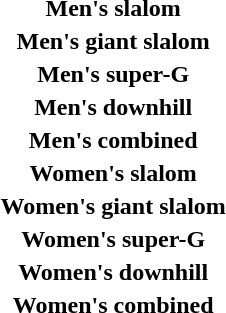<table>
<tr>
<th scope="row">Men's slalom<br></th>
<td></td>
<td></td>
<td></td>
</tr>
<tr>
<th scope="row">Men's giant slalom<br></th>
<td></td>
<td></td>
<td></td>
</tr>
<tr>
<th scope="row">Men's super-G<br></th>
<td></td>
<td></td>
<td></td>
</tr>
<tr>
<th scope="row">Men's downhill<br></th>
<td></td>
<td></td>
<td></td>
</tr>
<tr>
<th scope="row">Men's combined<br></th>
<td></td>
<td></td>
<td></td>
</tr>
<tr>
<th scope="row">Women's slalom<br></th>
<td></td>
<td></td>
<td></td>
</tr>
<tr>
<th scope="row">Women's giant slalom<br></th>
<td></td>
<td></td>
<td></td>
</tr>
<tr>
<th scope="row">Women's super-G<br></th>
<td></td>
<td></td>
<td></td>
</tr>
<tr>
<th scope="row">Women's downhill<br></th>
<td></td>
<td></td>
<td></td>
</tr>
<tr>
<th scope="row">Women's combined<br></th>
<td></td>
<td></td>
<td></td>
</tr>
</table>
